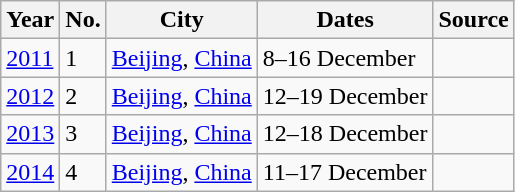<table class="wikitable">
<tr>
<th>Year</th>
<th>No.</th>
<th>City</th>
<th>Dates</th>
<th>Source</th>
</tr>
<tr>
<td><a href='#'>2011</a></td>
<td>1</td>
<td> <a href='#'>Beijing</a>, <a href='#'>China</a></td>
<td>8–16 December</td>
<td></td>
</tr>
<tr>
<td><a href='#'>2012</a></td>
<td>2</td>
<td> <a href='#'>Beijing</a>, <a href='#'>China</a></td>
<td>12–19 December</td>
<td></td>
</tr>
<tr>
<td><a href='#'>2013</a></td>
<td>3</td>
<td> <a href='#'>Beijing</a>, <a href='#'>China</a></td>
<td>12–18 December</td>
<td></td>
</tr>
<tr>
<td><a href='#'>2014</a></td>
<td>4</td>
<td> <a href='#'>Beijing</a>, <a href='#'>China</a></td>
<td>11–17 December</td>
<td></td>
</tr>
</table>
